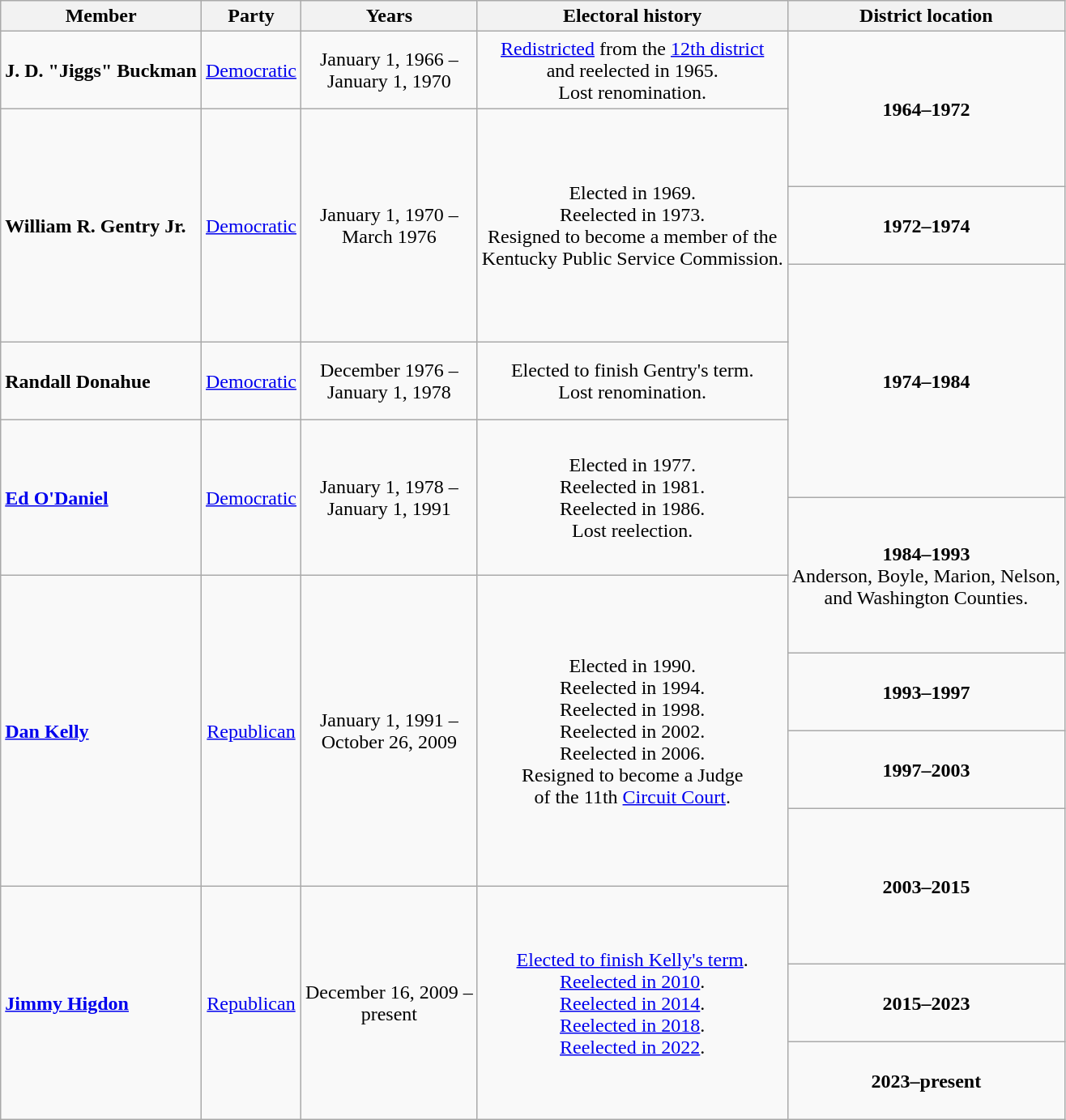<table class=wikitable style="text-align:center">
<tr>
<th>Member</th>
<th>Party</th>
<th>Years</th>
<th>Electoral history</th>
<th>District location</th>
</tr>
<tr style="height:4em">
<td align=left><strong>J. D. "Jiggs" Buckman</strong><br></td>
<td><a href='#'>Democratic</a></td>
<td nowrap>January 1, 1966 –<br>January 1, 1970</td>
<td><a href='#'>Redistricted</a> from the <a href='#'>12th district</a><br>and reelected in 1965.<br>Lost renomination.</td>
<td rowspan=2><strong>1964–1972</strong><br></td>
</tr>
<tr style="height:4em">
<td rowspan=3 align=left><strong>William R. Gentry Jr.</strong><br></td>
<td rowspan=3 ><a href='#'>Democratic</a></td>
<td rowspan=3 nowrap>January 1, 1970 –<br>March 1976</td>
<td rowspan=3>Elected in 1969.<br>Reelected in 1973.<br>Resigned to become a member of the<br>Kentucky Public Service Commission.</td>
</tr>
<tr style="height:4em">
<td><strong>1972–1974</strong><br></td>
</tr>
<tr style="height:4em">
<td rowspan=3><strong>1974–1984</strong><br></td>
</tr>
<tr style="height:4em">
<td align=left><strong>Randall Donahue</strong><br></td>
<td><a href='#'>Democratic</a></td>
<td nowrap>December 1976 –<br>January 1, 1978</td>
<td>Elected to finish Gentry's term.<br>Lost renomination.</td>
</tr>
<tr style="height:4em">
<td rowspan=2 align=left><strong><a href='#'>Ed O'Daniel</a></strong><br></td>
<td rowspan=2 ><a href='#'>Democratic</a></td>
<td rowspan=2 nowrap>January 1, 1978 –<br>January 1, 1991</td>
<td rowspan=2>Elected in 1977.<br>Reelected in 1981.<br>Reelected in 1986.<br>Lost reelection.</td>
</tr>
<tr style="height:4em">
<td rowspan=2><strong>1984–1993</strong><br>Anderson, Boyle, Marion, Nelson,<br>and Washington Counties.</td>
</tr>
<tr style="height:4em">
<td rowspan=4 align=left><strong><a href='#'>Dan Kelly</a></strong><br></td>
<td rowspan=4 ><a href='#'>Republican</a></td>
<td rowspan=4 nowrap>January 1, 1991 –<br>October 26, 2009</td>
<td rowspan=4>Elected in 1990.<br>Reelected in 1994.<br>Reelected in 1998.<br>Reelected in 2002.<br>Reelected in 2006.<br>Resigned to become a Judge<br>of the 11th <a href='#'>Circuit Court</a>.</td>
</tr>
<tr style="height:4em">
<td><strong>1993–1997</strong><br></td>
</tr>
<tr style="height:4em">
<td><strong>1997–2003</strong><br></td>
</tr>
<tr style="height:4em">
<td rowspan=2><strong>2003–2015</strong><br></td>
</tr>
<tr style="height:4em">
<td rowspan=3 align=left><strong><a href='#'>Jimmy Higdon</a></strong><br></td>
<td rowspan=3 ><a href='#'>Republican</a></td>
<td rowspan=3 nowrap>December 16, 2009 –<br>present</td>
<td rowspan=3><a href='#'>Elected to finish Kelly's term</a>.<br><a href='#'>Reelected in 2010</a>.<br><a href='#'>Reelected in 2014</a>.<br><a href='#'>Reelected in 2018</a>.<br><a href='#'>Reelected in 2022</a>.</td>
</tr>
<tr style="height:4em">
<td><strong>2015–2023</strong><br></td>
</tr>
<tr style="height:4em">
<td><strong>2023–present</strong><br></td>
</tr>
</table>
